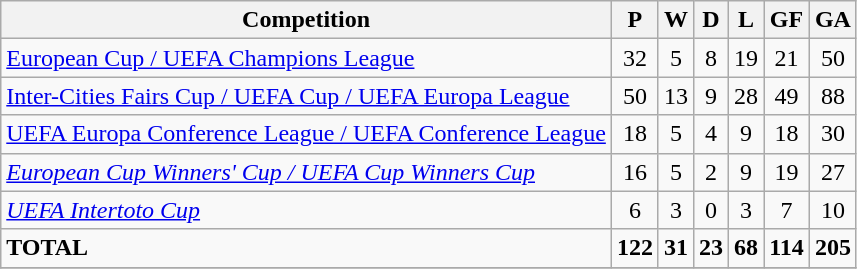<table class="wikitable">
<tr>
<th>Competition</th>
<th>P</th>
<th>W</th>
<th>D</th>
<th>L</th>
<th>GF</th>
<th>GA</th>
</tr>
<tr>
<td><a href='#'>European Cup / UEFA Champions League</a></td>
<td style="text-align:center;">32</td>
<td style="text-align:center;">5</td>
<td style="text-align:center;">8</td>
<td style="text-align:center;">19</td>
<td style="text-align:center;">21</td>
<td style="text-align:center;">50</td>
</tr>
<tr>
<td><a href='#'>Inter-Cities Fairs Cup / UEFA Cup / UEFA Europa League</a></td>
<td style="text-align:center;">50</td>
<td style="text-align:center;">13</td>
<td style="text-align:center;">9</td>
<td style="text-align:center;">28</td>
<td style="text-align:center;">49</td>
<td style="text-align:center;">88</td>
</tr>
<tr>
<td><a href='#'>UEFA Europa Conference League / UEFA Conference League</a></td>
<td style="text-align:center;">18</td>
<td style="text-align:center;">5</td>
<td style="text-align:center;">4</td>
<td style="text-align:center;">9</td>
<td style="text-align:center;">18</td>
<td style="text-align:center;">30</td>
</tr>
<tr>
<td><em><a href='#'>European Cup Winners' Cup / UEFA Cup Winners Cup</a></em></td>
<td style="text-align:center;">16</td>
<td style="text-align:center;">5</td>
<td style="text-align:center;">2</td>
<td style="text-align:center;">9</td>
<td style="text-align:center;">19</td>
<td style="text-align:center;">27</td>
</tr>
<tr>
<td><em><a href='#'>UEFA Intertoto Cup</a></em></td>
<td style="text-align:center;">6</td>
<td style="text-align:center;">3</td>
<td style="text-align:center;">0</td>
<td style="text-align:center;">3</td>
<td style="text-align:center;">7</td>
<td style="text-align:center;">10</td>
</tr>
<tr>
<td><strong>TOTAL</strong></td>
<td style="text-align:center;"><strong>122</strong></td>
<td style="text-align:center;"><strong>31</strong></td>
<td style="text-align:center;"><strong>23</strong></td>
<td style="text-align:center;"><strong>68</strong></td>
<td style="text-align:center;"><strong>114</strong></td>
<td style="text-align:center;"><strong>205</strong></td>
</tr>
<tr>
</tr>
</table>
